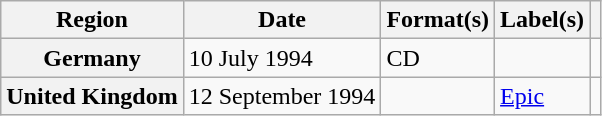<table class="wikitable plainrowheaders">
<tr>
<th scope="col">Region</th>
<th scope="col">Date</th>
<th scope="col">Format(s)</th>
<th scope="col">Label(s)</th>
<th scope="col"></th>
</tr>
<tr>
<th scope="row">Germany</th>
<td>10 July 1994</td>
<td>CD</td>
<td></td>
<td></td>
</tr>
<tr>
<th scope="row">United Kingdom</th>
<td>12 September 1994</td>
<td></td>
<td><a href='#'>Epic</a></td>
<td></td>
</tr>
</table>
